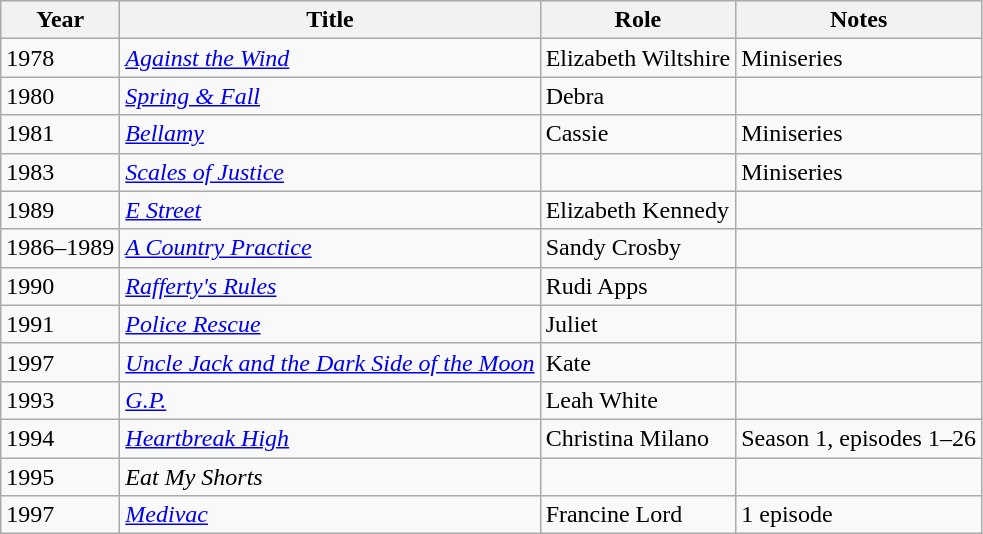<table class=wikitable>
<tr>
<th>Year</th>
<th>Title</th>
<th>Role</th>
<th>Notes</th>
</tr>
<tr>
<td>1978</td>
<td><em><a href='#'>Against the Wind</a></em></td>
<td>Elizabeth Wiltshire</td>
<td>Miniseries</td>
</tr>
<tr>
<td>1980</td>
<td><em><a href='#'>Spring & Fall</a></em></td>
<td>Debra</td>
<td></td>
</tr>
<tr>
<td>1981</td>
<td><em><a href='#'>Bellamy</a></em></td>
<td>Cassie</td>
<td>Miniseries</td>
</tr>
<tr>
<td>1983</td>
<td><em><a href='#'>Scales of Justice</a></em></td>
<td></td>
<td>Miniseries</td>
</tr>
<tr>
<td>1989</td>
<td><em><a href='#'>E Street</a></em></td>
<td>Elizabeth Kennedy</td>
<td></td>
</tr>
<tr>
<td>1986–1989</td>
<td><em><a href='#'>A Country Practice</a></em></td>
<td>Sandy Crosby</td>
<td></td>
</tr>
<tr>
<td>1990</td>
<td><em><a href='#'>Rafferty's Rules</a></em></td>
<td>Rudi Apps</td>
<td></td>
</tr>
<tr>
<td>1991</td>
<td><em><a href='#'>Police Rescue</a></em></td>
<td>Juliet</td>
<td></td>
</tr>
<tr>
<td>1997</td>
<td><em><a href='#'>Uncle Jack and the Dark Side of the Moon</a></em></td>
<td>Kate</td>
<td></td>
</tr>
<tr>
<td>1993</td>
<td><em><a href='#'>G.P.</a></em></td>
<td>Leah White</td>
<td></td>
</tr>
<tr>
<td>1994</td>
<td><em><a href='#'>Heartbreak High</a></em></td>
<td>Christina Milano</td>
<td>Season 1, episodes 1–26</td>
</tr>
<tr>
<td>1995</td>
<td><em>Eat My Shorts</em></td>
<td></td>
<td></td>
</tr>
<tr>
<td>1997</td>
<td><em><a href='#'>Medivac</a></em></td>
<td>Francine Lord</td>
<td>1 episode</td>
</tr>
</table>
